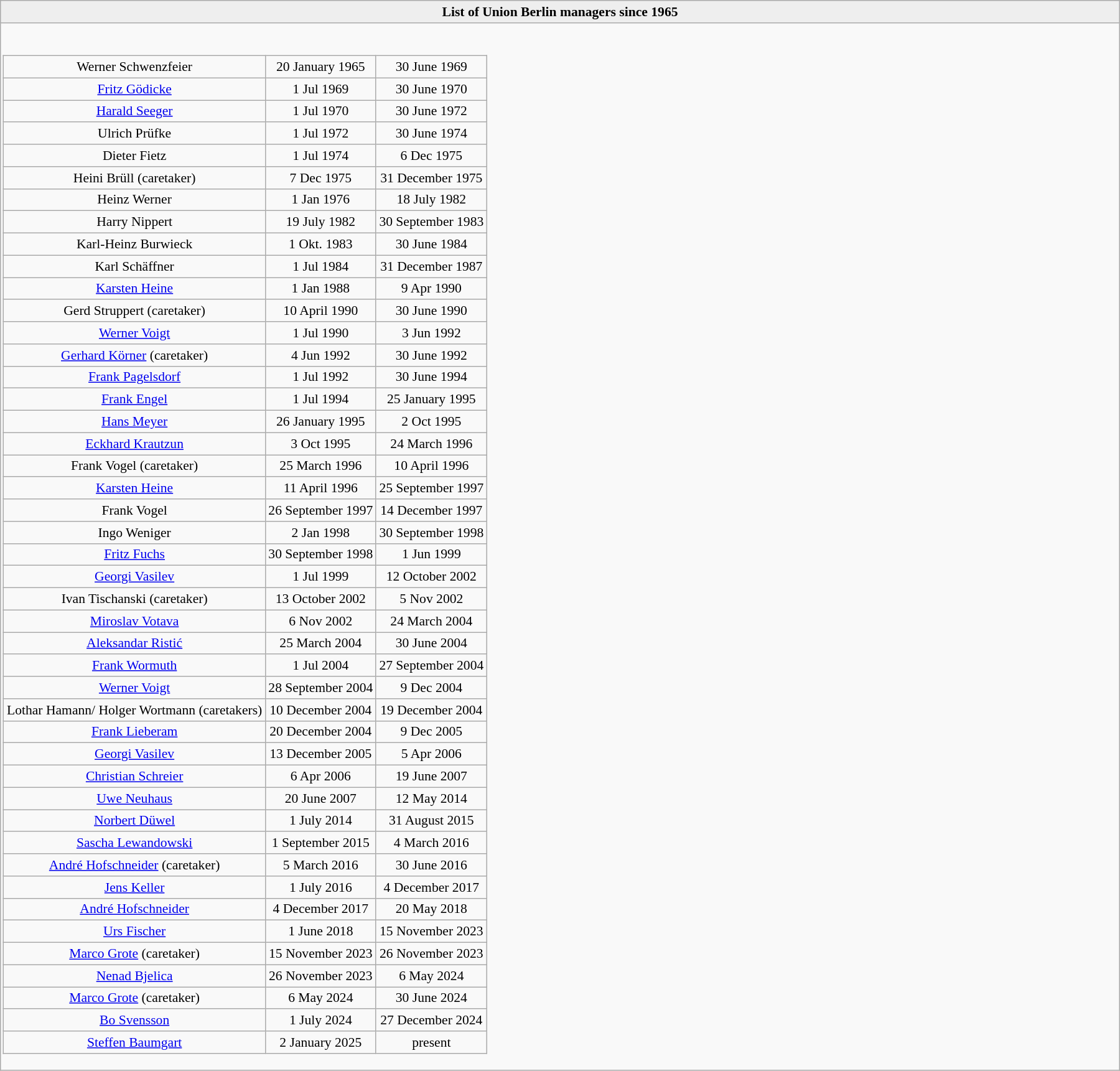<table class="wikitable collapsible collapsed" style="font-size:90%; width:95%; margin: 1em auto;">
<tr>
<th style="background:#EEEEEE" align=center colspan=19>List of Union Berlin managers since 1965</th>
</tr>
<tr>
<td><br><table class="wikitable" style="text-align:center;">
<tr>
<td> Werner Schwenzfeier</td>
<td align="center">20 January 1965</td>
<td align="center">30 June 1969</td>
</tr>
<tr>
<td> <a href='#'>Fritz Gödicke</a></td>
<td align="center">1 Jul 1969</td>
<td align="center">30 June 1970</td>
</tr>
<tr>
<td> <a href='#'>Harald Seeger</a></td>
<td align="center">1 Jul 1970</td>
<td align="center">30 June 1972</td>
</tr>
<tr>
<td> Ulrich Prüfke</td>
<td align="center">1 Jul 1972</td>
<td align="center">30 June 1974</td>
</tr>
<tr>
<td> Dieter Fietz</td>
<td align="center">1 Jul 1974</td>
<td align="center">6 Dec 1975</td>
</tr>
<tr>
<td> Heini Brüll (caretaker)</td>
<td align="center">7 Dec 1975</td>
<td align="center">31 December 1975</td>
</tr>
<tr>
<td> Heinz Werner</td>
<td align="center">1 Jan 1976</td>
<td align="center">18 July 1982</td>
</tr>
<tr>
<td> Harry Nippert</td>
<td align="center">19 July 1982</td>
<td align="center">30 September 1983</td>
</tr>
<tr>
<td> Karl-Heinz Burwieck</td>
<td align="center">1 Okt. 1983</td>
<td align="center">30 June 1984</td>
</tr>
<tr>
<td> Karl Schäffner</td>
<td align="center">1 Jul 1984</td>
<td align="center">31 December 1987</td>
</tr>
<tr>
<td> <a href='#'>Karsten Heine</a></td>
<td style="text-align:center;">1 Jan 1988</td>
<td style="text-align:center;">9 Apr 1990</td>
</tr>
<tr>
<td> Gerd Struppert (caretaker)</td>
<td style="text-align:center;">10 April 1990</td>
<td style="text-align:center;">30 June 1990</td>
</tr>
<tr>
<td> <a href='#'>Werner Voigt</a></td>
<td style="text-align:center;">1 Jul 1990</td>
<td style="text-align:center;">3 Jun 1992</td>
</tr>
<tr>
<td> <a href='#'>Gerhard Körner</a> (caretaker)</td>
<td style="text-align:center;">4 Jun 1992</td>
<td style="text-align:center;">30 June 1992</td>
</tr>
<tr>
<td> <a href='#'>Frank Pagelsdorf</a></td>
<td style="text-align:center;">1 Jul 1992</td>
<td style="text-align:center;">30 June 1994</td>
</tr>
<tr>
<td> <a href='#'>Frank Engel</a></td>
<td style="text-align:center;">1 Jul 1994</td>
<td style="text-align:center;">25 January 1995</td>
</tr>
<tr>
<td> <a href='#'>Hans Meyer</a></td>
<td style="text-align:center;">26 January 1995</td>
<td style="text-align:center;">2 Oct 1995</td>
</tr>
<tr>
<td> <a href='#'>Eckhard Krautzun</a></td>
<td style="text-align:center;">3 Oct 1995</td>
<td style="text-align:center;">24 March 1996</td>
</tr>
<tr>
<td> Frank Vogel (caretaker)</td>
<td style="text-align:center;">25 March 1996</td>
<td style="text-align:center;">10 April 1996</td>
</tr>
<tr>
<td> <a href='#'>Karsten Heine</a></td>
<td style="text-align:center;">11 April 1996</td>
<td style="text-align:center;">25 September 1997</td>
</tr>
<tr>
<td> Frank Vogel</td>
<td style="text-align:center;">26 September 1997</td>
<td style="text-align:center;">14 December 1997</td>
</tr>
<tr>
<td> Ingo Weniger</td>
<td style="text-align:center;">2 Jan 1998</td>
<td style="text-align:center;">30 September 1998</td>
</tr>
<tr>
<td> <a href='#'>Fritz Fuchs</a></td>
<td style="text-align:center;">30 September 1998</td>
<td style="text-align:center;">1 Jun 1999</td>
</tr>
<tr>
<td> <a href='#'>Georgi Vasilev</a></td>
<td style="text-align:center;">1 Jul 1999</td>
<td style="text-align:center;">12 October 2002</td>
</tr>
<tr>
<td> Ivan Tischanski (caretaker)</td>
<td style="text-align:center;">13 October 2002</td>
<td style="text-align:center;">5 Nov 2002</td>
</tr>
<tr>
<td> <a href='#'>Miroslav Votava</a></td>
<td style="text-align:center;">6 Nov 2002</td>
<td style="text-align:center;">24 March 2004</td>
</tr>
<tr>
<td> <a href='#'>Aleksandar Ristić</a></td>
<td style="text-align:center;">25 March 2004</td>
<td style="text-align:center;">30 June 2004</td>
</tr>
<tr>
<td> <a href='#'>Frank Wormuth</a></td>
<td style="text-align:center;">1 Jul 2004</td>
<td style="text-align:center;">27 September 2004</td>
</tr>
<tr>
<td> <a href='#'>Werner Voigt</a></td>
<td style="text-align:center;">28 September 2004</td>
<td style="text-align:center;">9 Dec 2004</td>
</tr>
<tr>
<td> Lothar Hamann/ Holger Wortmann (caretakers)</td>
<td style="text-align:center;">10 December 2004</td>
<td style="text-align:center;">19 December 2004</td>
</tr>
<tr>
<td> <a href='#'>Frank Lieberam</a></td>
<td style="text-align:center;">20 December 2004</td>
<td style="text-align:center;">9 Dec 2005</td>
</tr>
<tr>
<td> <a href='#'>Georgi Vasilev</a></td>
<td style="text-align:center;">13 December 2005</td>
<td style="text-align:center;">5 Apr 2006</td>
</tr>
<tr>
<td> <a href='#'>Christian Schreier</a></td>
<td style="text-align:center;">6 Apr 2006</td>
<td style="text-align:center;">19 June 2007</td>
</tr>
<tr>
<td> <a href='#'>Uwe Neuhaus</a></td>
<td style="text-align:center;">20 June 2007</td>
<td style="text-align:center;">12 May 2014</td>
</tr>
<tr>
<td> <a href='#'>Norbert Düwel</a></td>
<td style="text-align:center;">1 July 2014</td>
<td style="text-align:center;">31 August 2015</td>
</tr>
<tr>
<td> <a href='#'>Sascha Lewandowski</a></td>
<td style="text-align:center;">1 September 2015</td>
<td style="text-align:center;">4 March 2016</td>
</tr>
<tr>
<td> <a href='#'>André Hofschneider</a> (caretaker)</td>
<td style="text-align:center;">5 March 2016</td>
<td style="text-align:center;">30 June 2016</td>
</tr>
<tr>
<td> <a href='#'>Jens Keller</a></td>
<td style="text-align:center;">1 July 2016</td>
<td style="text-align:center;">4 December 2017</td>
</tr>
<tr>
<td> <a href='#'>André Hofschneider</a></td>
<td style="text-align:center;">4 December 2017</td>
<td style="text-align:center;">20 May 2018</td>
</tr>
<tr>
<td> <a href='#'>Urs Fischer</a></td>
<td style="text-align:center;">1 June 2018</td>
<td style="text-align:center;">15 November 2023</td>
</tr>
<tr>
<td> <a href='#'>Marco Grote</a> (caretaker)</td>
<td style="text-align:center;">15 November 2023</td>
<td style="text-align:center;">26 November 2023</td>
</tr>
<tr>
<td> <a href='#'>Nenad Bjelica</a></td>
<td style="text-align:center;">26 November 2023</td>
<td style="text-align:center;">6 May 2024</td>
</tr>
<tr>
<td> <a href='#'>Marco Grote</a> (caretaker)</td>
<td style="text-align:center;">6 May 2024</td>
<td style="text-align:center;">30 June 2024</td>
</tr>
<tr>
<td> <a href='#'>Bo Svensson</a></td>
<td style="text-align:center;">1 July 2024</td>
<td style="text-align:center;">27 December 2024</td>
</tr>
<tr>
<td> <a href='#'>Steffen Baumgart</a></td>
<td style="text-align:center;">2 January 2025</td>
<td style="text-align:center;">present</td>
</tr>
</table>
</td>
</tr>
</table>
